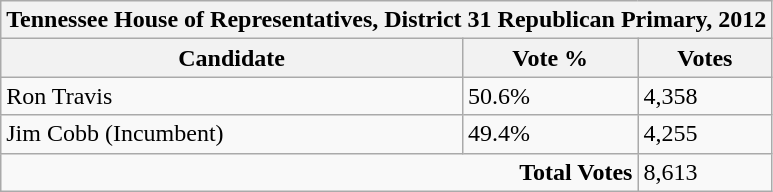<table class="wikitable">
<tr>
<th colspan="3">Tennessee House of Representatives, District 31 Republican Primary, 2012</th>
</tr>
<tr>
<th>Candidate</th>
<th>Vote %</th>
<th>Votes</th>
</tr>
<tr>
<td>Ron Travis</td>
<td>50.6%</td>
<td>4,358</td>
</tr>
<tr>
<td>Jim Cobb (Incumbent)</td>
<td>49.4%</td>
<td>4,255</td>
</tr>
<tr>
<td colspan="2" align="right"><strong>Total Votes</strong></td>
<td>8,613</td>
</tr>
</table>
